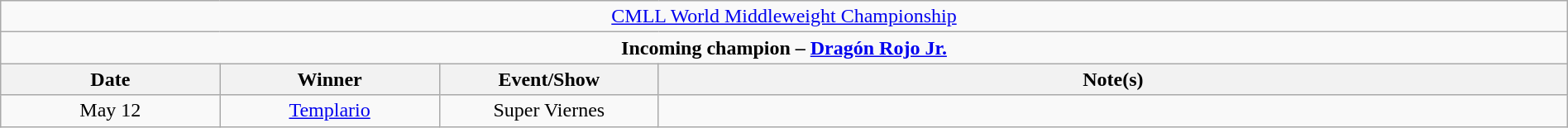<table class="wikitable" style="text-align:center; width:100%;">
<tr>
<td colspan="5" style="text-align: center;"><a href='#'>CMLL World Middleweight Championship</a></td>
</tr>
<tr>
<td colspan="5" style="text-align: center;"><strong>Incoming champion – <a href='#'>Dragón Rojo Jr.</a></strong></td>
</tr>
<tr>
<th width=14%>Date</th>
<th width=14%>Winner</th>
<th width=14%>Event/Show</th>
<th width=58%>Note(s)</th>
</tr>
<tr>
<td>May 12</td>
<td><a href='#'>Templario</a></td>
<td>Super Viernes</td>
<td></td>
</tr>
</table>
